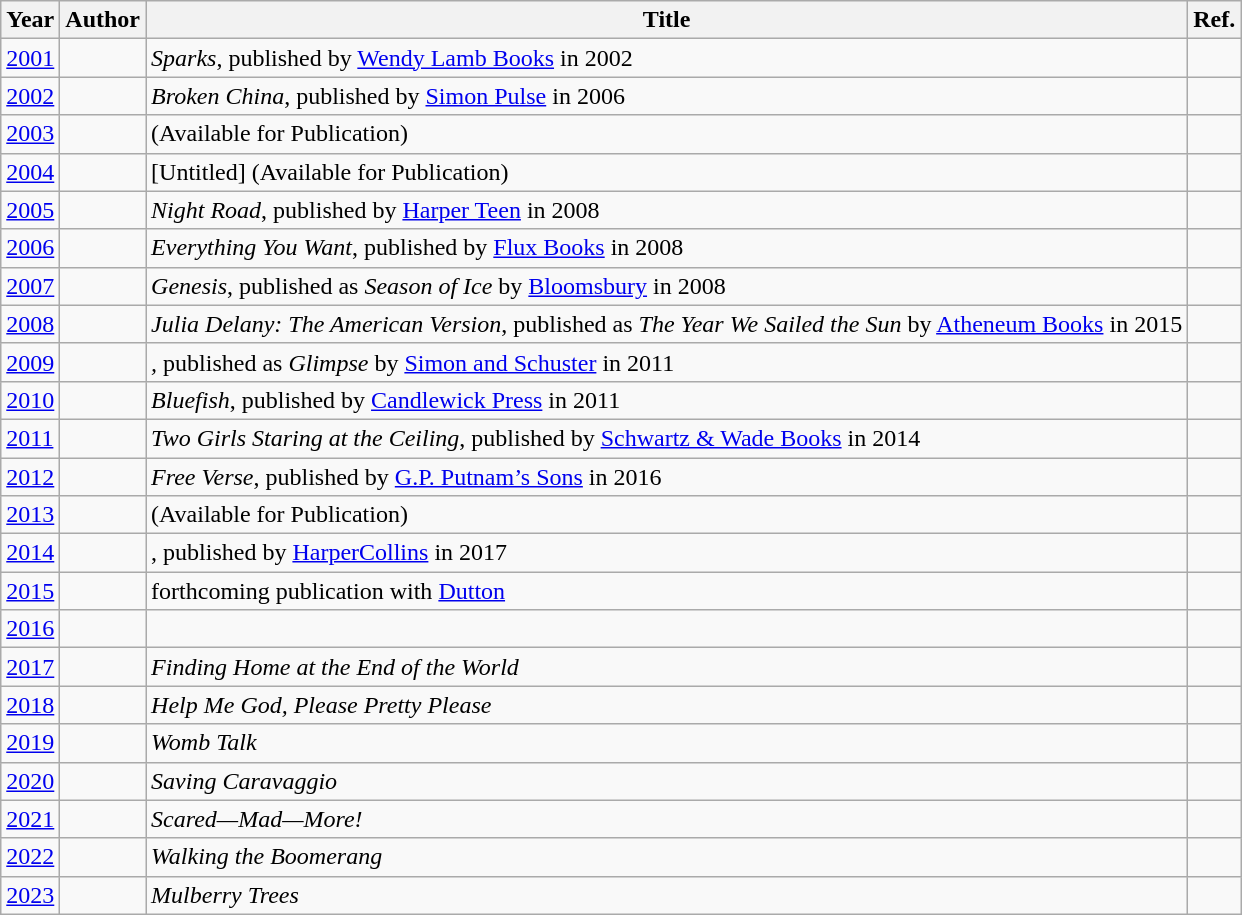<table class="wikitable sortable mw-collapsible">
<tr>
<th>Year</th>
<th>Author</th>
<th>Title</th>
<th>Ref.</th>
</tr>
<tr>
<td><a href='#'>2001</a></td>
<td></td>
<td><em>Sparks</em>, published by <a href='#'>Wendy Lamb Books</a> in 2002</td>
<td></td>
</tr>
<tr>
<td><a href='#'>2002</a></td>
<td></td>
<td><em>Broken China</em>, published by <a href='#'>Simon Pulse</a> in 2006</td>
<td></td>
</tr>
<tr>
<td><a href='#'>2003</a></td>
<td></td>
<td><em></em>  (Available for Publication)</td>
<td></td>
</tr>
<tr>
<td><a href='#'>2004</a></td>
<td></td>
<td>[Untitled] (Available for Publication)</td>
<td></td>
</tr>
<tr>
<td><a href='#'>2005</a></td>
<td></td>
<td><em>Night Road</em>, published by  <a href='#'>Harper Teen</a> in 2008</td>
<td></td>
</tr>
<tr>
<td><a href='#'>2006</a></td>
<td></td>
<td><em>Everything You Want</em>, published by <a href='#'>Flux Books</a> in 2008</td>
<td></td>
</tr>
<tr>
<td><a href='#'>2007</a></td>
<td></td>
<td><em>Genesis</em>, published as <em>Season of Ice</em> by <a href='#'>Bloomsbury</a> in  2008</td>
<td></td>
</tr>
<tr>
<td><a href='#'>2008</a></td>
<td></td>
<td><em>Julia Delany: The American Version</em>, published as <em>The Year We Sailed the Sun</em> by <a href='#'>Atheneum Books</a> in 2015</td>
<td></td>
</tr>
<tr>
<td><a href='#'>2009</a></td>
<td></td>
<td><em>,</em> published as <em>Glimpse</em> by <a href='#'>Simon and Schuster</a> in 2011</td>
<td></td>
</tr>
<tr>
<td><a href='#'>2010</a></td>
<td></td>
<td><em>Bluefish</em>, published by <a href='#'>Candlewick Press</a> in 2011</td>
<td></td>
</tr>
<tr>
<td><a href='#'>2011</a></td>
<td></td>
<td><em>Two Girls Staring at the Ceiling</em>, published by <a href='#'>Schwartz & Wade Books</a> in 2014</td>
<td></td>
</tr>
<tr>
<td><a href='#'>2012</a></td>
<td></td>
<td><em>Free Verse</em>, published by <a href='#'>G.P. Putnam’s Sons</a> in 2016</td>
<td></td>
</tr>
<tr>
<td><a href='#'>2013</a></td>
<td></td>
<td><em></em> (Available for Publication)</td>
<td></td>
</tr>
<tr>
<td><a href='#'>2014</a></td>
<td></td>
<td><em></em>, published by <a href='#'>HarperCollins</a> in  2017</td>
<td></td>
</tr>
<tr>
<td><a href='#'>2015</a></td>
<td></td>
<td><em></em> forthcoming publication with <a href='#'>Dutton</a></td>
<td></td>
</tr>
<tr>
<td><a href='#'>2016</a></td>
<td></td>
<td><em></em></td>
<td></td>
</tr>
<tr>
<td><a href='#'>2017</a></td>
<td></td>
<td><em>Finding Home at the End of the World</em></td>
<td></td>
</tr>
<tr>
<td><a href='#'>2018</a></td>
<td></td>
<td><em>Help Me God, Please Pretty Please</em></td>
<td></td>
</tr>
<tr>
<td><a href='#'>2019</a></td>
<td></td>
<td><em>Womb Talk</em></td>
<td></td>
</tr>
<tr>
<td><a href='#'>2020</a></td>
<td></td>
<td><em>Saving Caravaggio</em></td>
<td></td>
</tr>
<tr>
<td><a href='#'>2021</a></td>
<td></td>
<td><em>Scared—Mad—More!</em></td>
<td></td>
</tr>
<tr>
<td><a href='#'>2022</a></td>
<td></td>
<td><em>Walking the Boomerang</em></td>
<td></td>
</tr>
<tr>
<td><a href='#'>2023</a></td>
<td></td>
<td><em>Mulberry Trees</em></td>
<td></td>
</tr>
</table>
